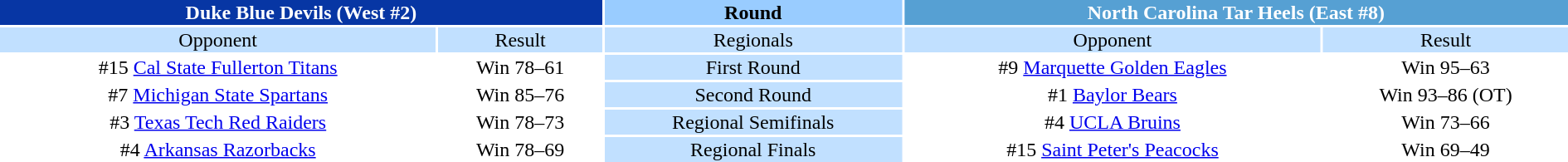<table style="width:100%;text-align:center">
<tr style="vertical-align:top;background:#9cf">
<th colspan=2 style="width:1*; background-color:#0736A4; color:white">Duke Blue Devils (West #2)</th>
<th>Round</th>
<th colspan=2 style="width:1*; background-color:#56A0D3; color:white">North Carolina Tar Heels (East #8)</th>
</tr>
<tr style="vertical-align:top;background:#c1e0ff">
<td>Opponent</td>
<td>Result</td>
<td>Regionals</td>
<td>Opponent</td>
<td>Result</td>
</tr>
<tr>
<td>#15 <a href='#'>Cal State Fullerton Titans</a></td>
<td>Win 78–61</td>
<td style="background:#c1e0ff">First Round</td>
<td>#9 <a href='#'>Marquette Golden Eagles</a></td>
<td>Win 95–63</td>
</tr>
<tr>
<td>#7 <a href='#'>Michigan State Spartans</a></td>
<td>Win 85–76</td>
<td style="background:#c1e0ff">Second Round</td>
<td>#1 <a href='#'>Baylor Bears</a></td>
<td>Win 93–86 (OT)</td>
</tr>
<tr>
<td>#3 <a href='#'>Texas Tech Red Raiders</a></td>
<td>Win 78–73</td>
<td style="background:#c1e0ff">Regional Semifinals</td>
<td>#4 <a href='#'>UCLA Bruins</a></td>
<td>Win 73–66</td>
</tr>
<tr>
<td>#4 <a href='#'>Arkansas Razorbacks</a></td>
<td>Win 78–69</td>
<td style="background:#c1e0ff">Regional Finals</td>
<td>#15 <a href='#'>Saint Peter's Peacocks</a></td>
<td>Win 69–49</td>
</tr>
</table>
